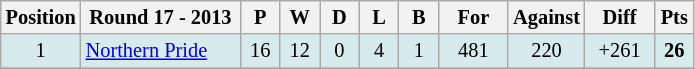<table class="wikitable" style="text-align:center; font-size:85%;">
<tr>
<th width=40 abbr="Position">Position</th>
<th width=100>Round 17 - 2013</th>
<th width=20 abbr="Played">P</th>
<th width=20 abbr="Won">W</th>
<th width=20 abbr="Drawn">D</th>
<th width=20 abbr="Lost">L</th>
<th width=20 abbr="Bye">B</th>
<th width=40 abbr="Points for">For</th>
<th width=40 abbr="Points against">Against</th>
<th width=40 abbr="Points difference">Diff</th>
<th width=20 abbr="Points">Pts</th>
</tr>
<tr style="background: #d7ebed;">
<td>1</td>
<td style="text-align:left;"> <a href='#'>Northern Pride</a></td>
<td>16</td>
<td>12</td>
<td>0</td>
<td>4</td>
<td>1</td>
<td>481</td>
<td>220</td>
<td>+261</td>
<td><strong>26</strong></td>
</tr>
<tr>
</tr>
</table>
